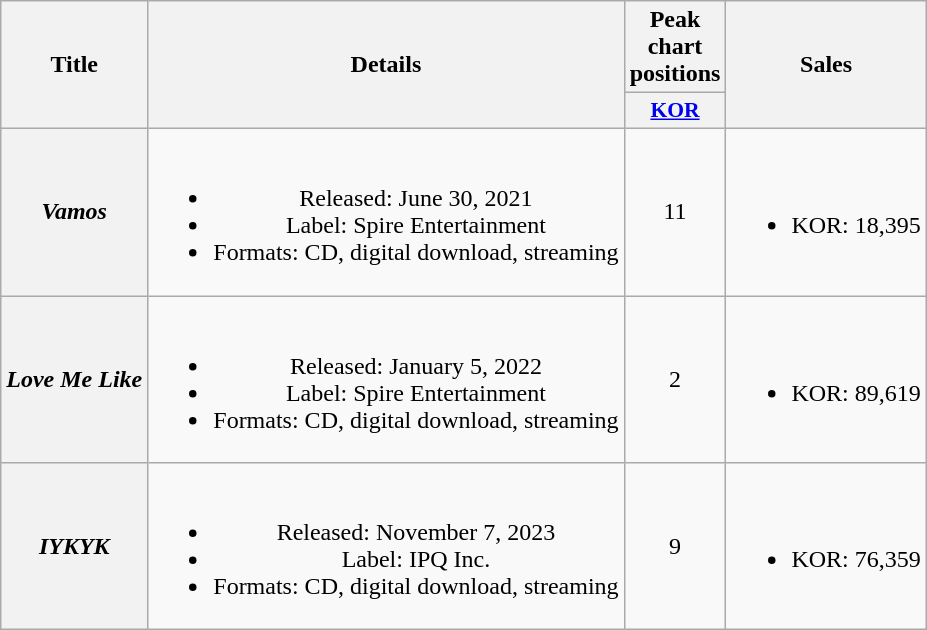<table class="wikitable plainrowheaders" style="text-align:center;">
<tr>
<th scope="col" rowspan="2">Title</th>
<th scope="col" rowspan="2">Details</th>
<th scope="col">Peak chart positions</th>
<th scope="col" rowspan="2">Sales</th>
</tr>
<tr>
<th scope="col" style="font-size:90%; width:3em"><a href='#'>KOR</a><br></th>
</tr>
<tr>
<th scope="row"><em>Vamos</em></th>
<td><br><ul><li>Released: June 30, 2021</li><li>Label: Spire Entertainment</li><li>Formats: CD, digital download, streaming</li></ul></td>
<td>11</td>
<td><br><ul><li>KOR: 18,395</li></ul></td>
</tr>
<tr>
<th scope="row"><em>Love Me Like</em></th>
<td><br><ul><li>Released: January 5, 2022</li><li>Label: Spire Entertainment</li><li>Formats: CD, digital download, streaming</li></ul></td>
<td>2</td>
<td><br><ul><li>KOR: 89,619</li></ul></td>
</tr>
<tr>
<th scope="row"><em>IYKYK</em></th>
<td><br><ul><li>Released: November 7, 2023</li><li>Label: IPQ Inc.</li><li>Formats: CD, digital download, streaming</li></ul></td>
<td>9</td>
<td><br><ul><li>KOR: 76,359</li></ul></td>
</tr>
</table>
